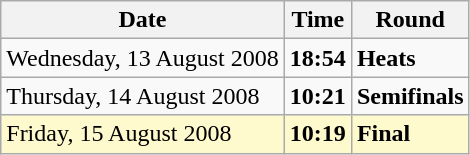<table class="wikitable">
<tr>
<th>Date</th>
<th>Time</th>
<th>Round</th>
</tr>
<tr>
<td>Wednesday, 13 August 2008</td>
<td><strong>18:54</strong></td>
<td><strong>Heats</strong></td>
</tr>
<tr>
<td>Thursday, 14 August 2008</td>
<td><strong>10:21</strong></td>
<td><strong>Semifinals</strong></td>
</tr>
<tr style=background:lemonchiffon>
<td>Friday, 15 August 2008</td>
<td><strong>10:19</strong></td>
<td><strong>Final</strong></td>
</tr>
</table>
